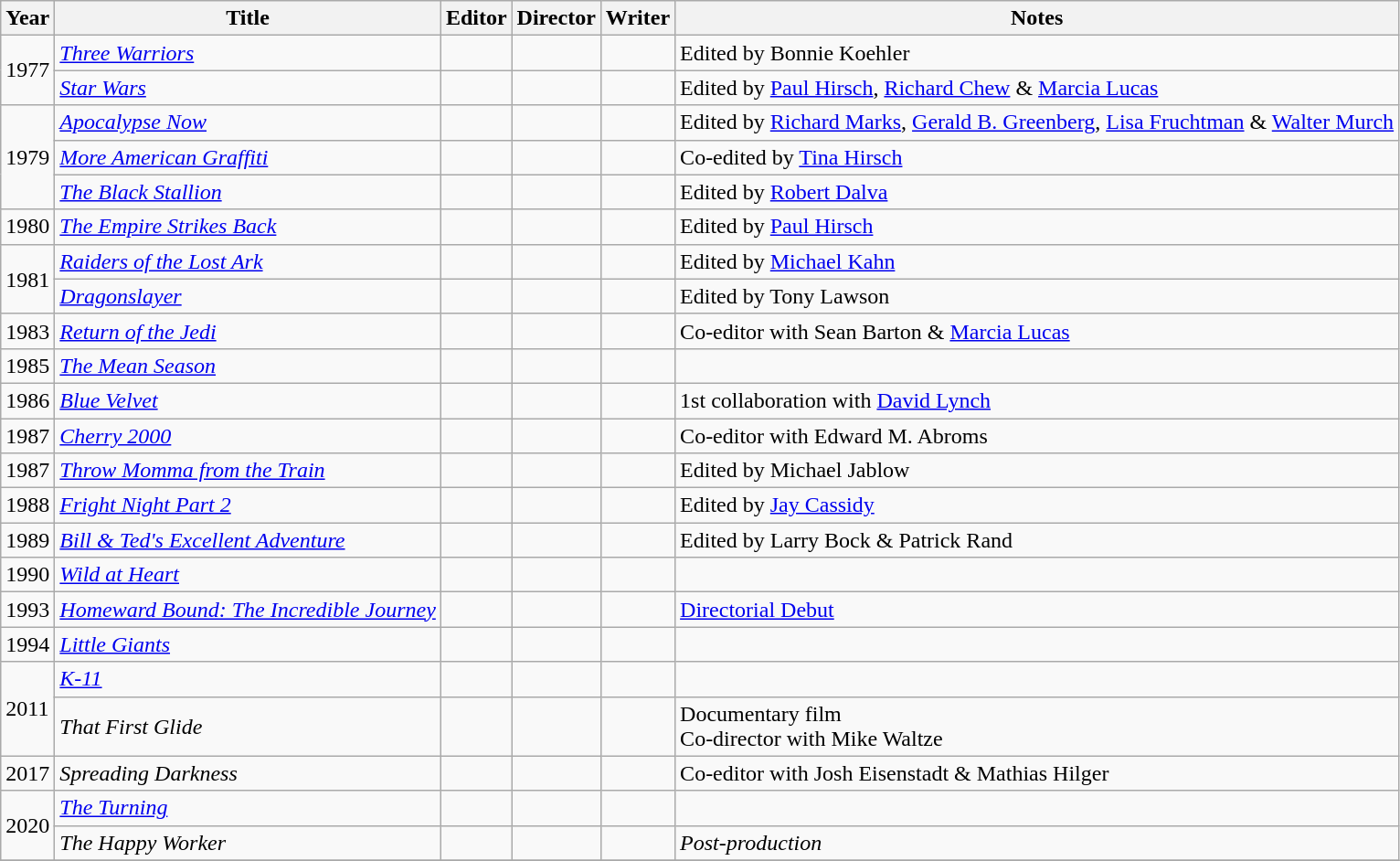<table class="wikitable sortable">
<tr>
<th>Year</th>
<th>Title</th>
<th>Editor</th>
<th>Director</th>
<th>Writer</th>
<th class="unsortable">Notes</th>
</tr>
<tr>
<td rowspan="2">1977</td>
<td><em><a href='#'>Three Warriors</a></em></td>
<td></td>
<td></td>
<td></td>
<td>Edited by Bonnie Koehler</td>
</tr>
<tr>
<td><a href='#'><em>Star Wars</em></a></td>
<td></td>
<td></td>
<td></td>
<td>Edited by <a href='#'>Paul Hirsch</a>, <a href='#'>Richard Chew</a> & <a href='#'>Marcia Lucas</a></td>
</tr>
<tr>
<td rowspan="3">1979</td>
<td><em><a href='#'>Apocalypse Now</a></em></td>
<td></td>
<td></td>
<td></td>
<td>Edited by <a href='#'>Richard Marks</a>, <a href='#'>Gerald B. Greenberg</a>, <a href='#'>Lisa Fruchtman</a> & <a href='#'>Walter Murch</a></td>
</tr>
<tr>
<td><em><a href='#'>More American Graffiti</a></em></td>
<td></td>
<td></td>
<td></td>
<td>Co-edited by <a href='#'>Tina Hirsch</a></td>
</tr>
<tr>
<td><a href='#'><em>The Black Stallion</em></a></td>
<td></td>
<td></td>
<td></td>
<td>Edited by <a href='#'>Robert Dalva</a></td>
</tr>
<tr>
<td>1980</td>
<td><em><a href='#'>The Empire Strikes Back</a></em></td>
<td></td>
<td></td>
<td></td>
<td>Edited by <a href='#'>Paul Hirsch</a></td>
</tr>
<tr>
<td rowspan="2">1981</td>
<td><em><a href='#'>Raiders of the Lost Ark</a></em></td>
<td></td>
<td></td>
<td></td>
<td>Edited by <a href='#'>Michael Kahn</a></td>
</tr>
<tr>
<td><a href='#'><em>Dragonslayer</em></a></td>
<td></td>
<td></td>
<td></td>
<td>Edited by Tony Lawson</td>
</tr>
<tr>
<td>1983</td>
<td><em><a href='#'>Return of the Jedi</a></em></td>
<td></td>
<td></td>
<td></td>
<td>Co-editor with Sean Barton & <a href='#'>Marcia Lucas</a></td>
</tr>
<tr>
<td>1985</td>
<td><em><a href='#'>The Mean Season</a></em></td>
<td></td>
<td></td>
<td></td>
<td></td>
</tr>
<tr>
<td>1986</td>
<td><a href='#'><em>Blue Velvet</em></a></td>
<td></td>
<td></td>
<td></td>
<td>1st collaboration with <a href='#'>David Lynch</a></td>
</tr>
<tr>
<td>1987</td>
<td><em><a href='#'>Cherry 2000</a></em></td>
<td></td>
<td></td>
<td></td>
<td>Co-editor with Edward M. Abroms</td>
</tr>
<tr>
<td>1987</td>
<td><em><a href='#'>Throw Momma from the Train</a></em></td>
<td></td>
<td></td>
<td></td>
<td>Edited by Michael Jablow</td>
</tr>
<tr>
<td>1988</td>
<td><em><a href='#'>Fright Night Part 2</a></em></td>
<td></td>
<td></td>
<td></td>
<td>Edited by <a href='#'>Jay Cassidy</a></td>
</tr>
<tr>
<td>1989</td>
<td><em><a href='#'>Bill & Ted's Excellent Adventure</a></em></td>
<td></td>
<td></td>
<td></td>
<td>Edited by Larry Bock & Patrick Rand</td>
</tr>
<tr>
<td>1990</td>
<td><a href='#'><em>Wild at Heart</em></a></td>
<td></td>
<td></td>
<td></td>
<td></td>
</tr>
<tr>
<td>1993</td>
<td><em><a href='#'>Homeward Bound: The Incredible Journey</a></em></td>
<td></td>
<td></td>
<td></td>
<td><a href='#'>Directorial Debut</a></td>
</tr>
<tr>
<td>1994</td>
<td><em><a href='#'>Little Giants</a></em></td>
<td></td>
<td></td>
<td></td>
<td></td>
</tr>
<tr>
<td rowspan="2">2011</td>
<td><a href='#'><em>K-11</em></a></td>
<td></td>
<td></td>
<td></td>
<td></td>
</tr>
<tr>
<td><em>That First Glide</em></td>
<td></td>
<td></td>
<td></td>
<td>Documentary film<br>Co-director with Mike Waltze</td>
</tr>
<tr>
<td>2017</td>
<td><em>Spreading Darkness</em></td>
<td></td>
<td></td>
<td></td>
<td>Co-editor with Josh Eisenstadt & Mathias Hilger</td>
</tr>
<tr>
<td rowspan="2">2020</td>
<td><a href='#'><em>The Turning</em></a></td>
<td></td>
<td></td>
<td></td>
<td></td>
</tr>
<tr>
<td><em>The Happy Worker</em></td>
<td></td>
<td></td>
<td></td>
<td><em>Post-production</em></td>
</tr>
<tr>
</tr>
</table>
